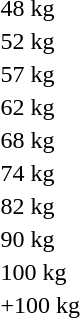<table>
<tr>
<td>48 kg</td>
<td></td>
<td></td>
<td></td>
</tr>
<tr>
<td>52 kg</td>
<td></td>
<td></td>
<td></td>
</tr>
<tr>
<td>57 kg</td>
<td></td>
<td></td>
<td></td>
</tr>
<tr>
<td>62 kg</td>
<td></td>
<td></td>
<td></td>
</tr>
<tr>
<td>68 kg</td>
<td></td>
<td></td>
<td></td>
</tr>
<tr>
<td>74 kg</td>
<td></td>
<td></td>
<td></td>
</tr>
<tr>
<td>82 kg</td>
<td></td>
<td></td>
<td></td>
</tr>
<tr>
<td>90 kg</td>
<td></td>
<td></td>
<td></td>
</tr>
<tr>
<td>100 kg</td>
<td></td>
<td></td>
<td></td>
</tr>
<tr>
<td>+100 kg</td>
<td></td>
<td></td>
<td></td>
</tr>
</table>
